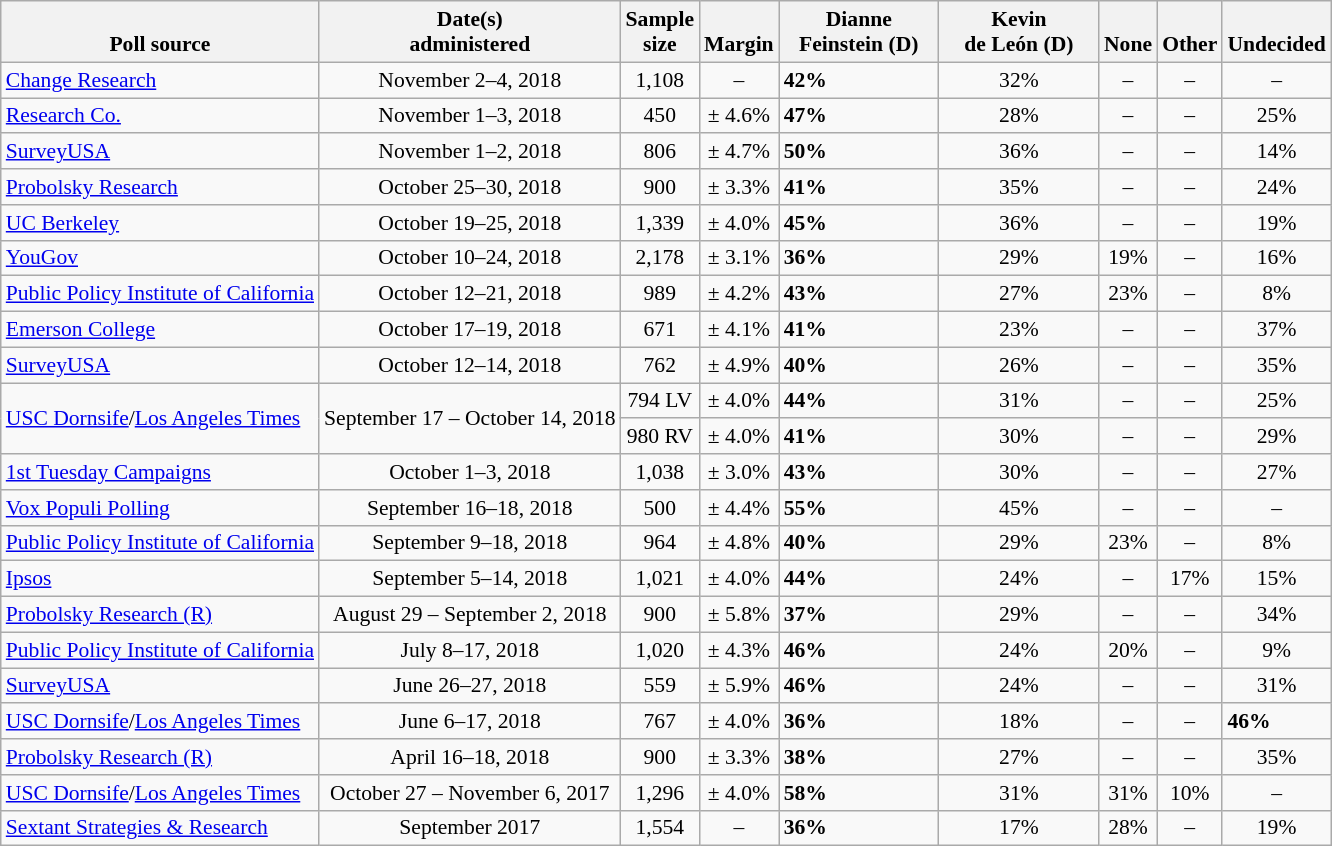<table class="wikitable" style="font-size:90%">
<tr valign=bottom>
<th>Poll source</th>
<th>Date(s)<br>administered</th>
<th>Sample<br>size</th>
<th>Margin<br></th>
<th style="width:100px;">Dianne<br>Feinstein (D)</th>
<th style="width:100px;">Kevin<br>de León (D)</th>
<th>None</th>
<th>Other</th>
<th>Undecided</th>
</tr>
<tr>
<td><a href='#'>Change Research</a></td>
<td align=center>November 2–4, 2018</td>
<td align=center>1,108</td>
<td align=center>–</td>
<td><strong>42%</strong></td>
<td align=center>32%</td>
<td align=center>–</td>
<td align=center>–</td>
<td align=center>–</td>
</tr>
<tr>
<td><a href='#'>Research Co.</a></td>
<td align=center>November 1–3, 2018</td>
<td align=center>450</td>
<td align=center>± 4.6%</td>
<td><strong>47%</strong></td>
<td align=center>28%</td>
<td align=center>–</td>
<td align=center>–</td>
<td align=center>25%</td>
</tr>
<tr>
<td><a href='#'>SurveyUSA</a></td>
<td align=center>November 1–2, 2018</td>
<td align=center>806</td>
<td align=center>± 4.7%</td>
<td><strong>50%</strong></td>
<td align=center>36%</td>
<td align=center>–</td>
<td align=center>–</td>
<td align=center>14%</td>
</tr>
<tr>
<td><a href='#'>Probolsky Research</a></td>
<td align=center>October 25–30, 2018</td>
<td align=center>900</td>
<td align=center>± 3.3%</td>
<td><strong>41%</strong></td>
<td align=center>35%</td>
<td align=center>–</td>
<td align=center>–</td>
<td align=center>24%</td>
</tr>
<tr>
<td><a href='#'>UC Berkeley</a></td>
<td align=center>October 19–25, 2018</td>
<td align=center>1,339</td>
<td align=center>± 4.0%</td>
<td><strong>45%</strong></td>
<td align=center>36%</td>
<td align=center>–</td>
<td align=center>–</td>
<td align=center>19%</td>
</tr>
<tr>
<td><a href='#'>YouGov</a></td>
<td align=center>October 10–24, 2018</td>
<td align=center>2,178</td>
<td align=center>± 3.1%</td>
<td><strong>36%</strong></td>
<td align=center>29%</td>
<td align=center>19%</td>
<td align=center>–</td>
<td align=center>16%</td>
</tr>
<tr>
<td><a href='#'>Public Policy Institute of California</a></td>
<td align=center>October 12–21, 2018</td>
<td align=center>989</td>
<td align=center>± 4.2%</td>
<td><strong>43%</strong></td>
<td align=center>27%</td>
<td align=center>23%</td>
<td align=center>–</td>
<td align=center>8%</td>
</tr>
<tr>
<td><a href='#'>Emerson College</a></td>
<td align=center>October 17–19, 2018</td>
<td align=center>671</td>
<td align=center>± 4.1%</td>
<td><strong>41%</strong></td>
<td align=center>23%</td>
<td align=center>–</td>
<td align=center>–</td>
<td align=center>37%</td>
</tr>
<tr>
<td><a href='#'>SurveyUSA</a></td>
<td align=center>October 12–14, 2018</td>
<td align=center>762</td>
<td align=center>± 4.9%</td>
<td><strong>40%</strong></td>
<td align=center>26%</td>
<td align=center>–</td>
<td align=center>–</td>
<td align=center>35%</td>
</tr>
<tr>
<td rowspan=2><a href='#'>USC Dornsife</a>/<a href='#'>Los Angeles Times</a></td>
<td rowspan="2" style="text-align:center;">September 17 – October 14, 2018</td>
<td align=center>794 LV</td>
<td align=center>± 4.0%</td>
<td><strong>44%</strong></td>
<td align=center>31%</td>
<td align=center>–</td>
<td align=center>–</td>
<td align=center>25%</td>
</tr>
<tr>
<td align=center>980 RV</td>
<td align=center>± 4.0%</td>
<td><strong>41%</strong></td>
<td align=center>30%</td>
<td align=center>–</td>
<td align=center>–</td>
<td align=center>29%</td>
</tr>
<tr>
<td><a href='#'>1st Tuesday Campaigns</a></td>
<td align=center>October 1–3, 2018</td>
<td align=center>1,038</td>
<td align=center>± 3.0%</td>
<td><strong>43%</strong></td>
<td align=center>30%</td>
<td align=center>–</td>
<td align=center>–</td>
<td align=center>27%</td>
</tr>
<tr>
<td><a href='#'>Vox Populi Polling</a></td>
<td align=center>September 16–18, 2018</td>
<td align=center>500</td>
<td align=center>± 4.4%</td>
<td><strong>55%</strong></td>
<td align=center>45%</td>
<td align=center>–</td>
<td align=center>–</td>
<td align=center>–</td>
</tr>
<tr>
<td><a href='#'>Public Policy Institute of California</a></td>
<td align=center>September 9–18, 2018</td>
<td align=center>964</td>
<td align=center>± 4.8%</td>
<td><strong>40%</strong></td>
<td align=center>29%</td>
<td align=center>23%</td>
<td align=center>–</td>
<td align=center>8%</td>
</tr>
<tr>
<td><a href='#'>Ipsos</a></td>
<td align=center>September 5–14, 2018</td>
<td align=center>1,021</td>
<td align=center>± 4.0%</td>
<td><strong>44%</strong></td>
<td align=center>24%</td>
<td align=center>–</td>
<td align=center>17%</td>
<td align=center>15%</td>
</tr>
<tr>
<td><a href='#'>Probolsky Research (R)</a></td>
<td align=center>August 29 – September 2, 2018</td>
<td align=center>900</td>
<td align=center>± 5.8%</td>
<td><strong>37%</strong></td>
<td align=center>29%</td>
<td align=center>–</td>
<td align=center>–</td>
<td align=center>34%</td>
</tr>
<tr>
<td><a href='#'>Public Policy Institute of California</a></td>
<td align=center>July 8–17, 2018</td>
<td align=center>1,020</td>
<td align=center>± 4.3%</td>
<td><strong>46%</strong></td>
<td align=center>24%</td>
<td align=center>20%</td>
<td align=center>–</td>
<td align=center>9%</td>
</tr>
<tr>
<td><a href='#'>SurveyUSA</a></td>
<td align=center>June 26–27, 2018</td>
<td align=center>559</td>
<td align=center>± 5.9%</td>
<td><strong>46%</strong></td>
<td align=center>24%</td>
<td align=center>–</td>
<td align=center>–</td>
<td align=center>31%</td>
</tr>
<tr>
<td><a href='#'>USC Dornsife</a>/<a href='#'>Los Angeles Times</a></td>
<td align=center>June 6–17, 2018</td>
<td align=center>767</td>
<td align=center>± 4.0%</td>
<td><strong>36%</strong></td>
<td align=center>18%</td>
<td align=center>–</td>
<td align=center>–</td>
<td><strong>46%</strong></td>
</tr>
<tr>
<td><a href='#'>Probolsky Research (R)</a></td>
<td align=center>April 16–18, 2018</td>
<td align=center>900</td>
<td align=center>± 3.3%</td>
<td><strong>38%</strong></td>
<td align=center>27%</td>
<td align=center>–</td>
<td align=center>–</td>
<td align=center>35%</td>
</tr>
<tr>
<td><a href='#'>USC Dornsife</a>/<a href='#'>Los Angeles Times</a></td>
<td align=center>October 27 – November 6, 2017</td>
<td align=center>1,296</td>
<td align=center>± 4.0%</td>
<td><strong>58%</strong></td>
<td align=center>31%</td>
<td align=center>31%</td>
<td align=center>10%</td>
<td align=center>–</td>
</tr>
<tr>
<td><a href='#'>Sextant Strategies & Research</a></td>
<td align=center>September 2017</td>
<td align=center>1,554</td>
<td align=center>–</td>
<td><strong>36%</strong></td>
<td align=center>17%</td>
<td align=center>28%</td>
<td align=center>–</td>
<td align=center>19%</td>
</tr>
</table>
